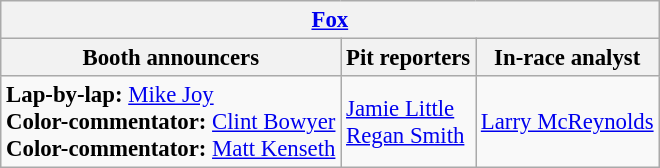<table class="wikitable" style="font-size: 95%">
<tr>
<th colspan="3"><a href='#'>Fox</a></th>
</tr>
<tr>
<th>Booth announcers</th>
<th>Pit reporters</th>
<th>In-race analyst</th>
</tr>
<tr>
<td><strong>Lap-by-lap:</strong> <a href='#'>Mike Joy</a><br><strong>Color-commentator:</strong> <a href='#'>Clint Bowyer</a><br><strong>Color-commentator:</strong> <a href='#'>Matt Kenseth</a></td>
<td><a href='#'>Jamie Little</a><br><a href='#'>Regan Smith</a></td>
<td><a href='#'>Larry McReynolds</a></td>
</tr>
</table>
